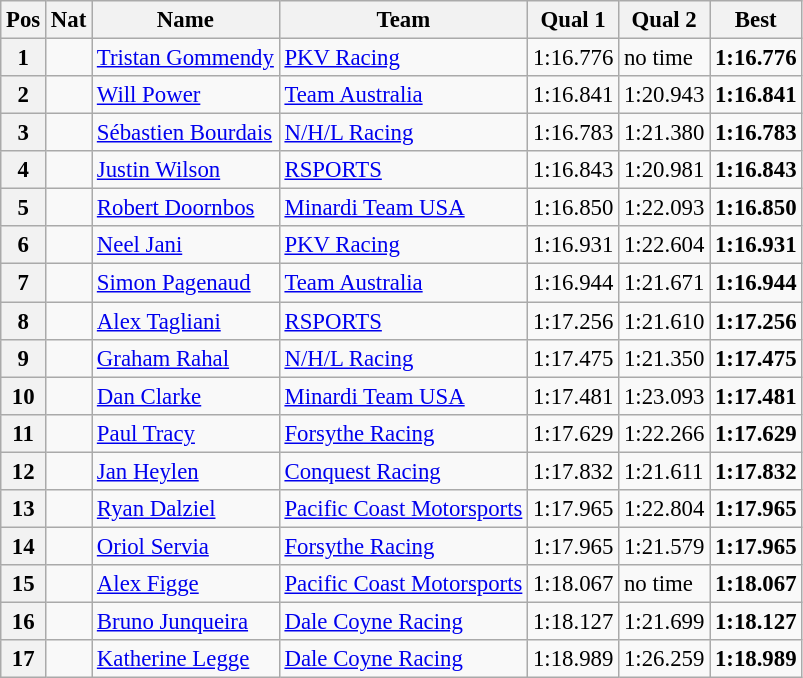<table class="wikitable" style="font-size: 95%;">
<tr>
<th>Pos</th>
<th>Nat</th>
<th>Name</th>
<th>Team</th>
<th>Qual 1</th>
<th>Qual 2</th>
<th>Best</th>
</tr>
<tr>
<th>1</th>
<td></td>
<td><a href='#'>Tristan Gommendy</a></td>
<td><a href='#'>PKV Racing</a></td>
<td>1:16.776</td>
<td>no time</td>
<td><strong>1:16.776</strong></td>
</tr>
<tr>
<th>2</th>
<td></td>
<td><a href='#'>Will Power</a></td>
<td><a href='#'>Team Australia</a></td>
<td>1:16.841</td>
<td>1:20.943</td>
<td><strong>1:16.841</strong></td>
</tr>
<tr>
<th>3</th>
<td></td>
<td><a href='#'>Sébastien Bourdais</a></td>
<td><a href='#'>N/H/L Racing</a></td>
<td>1:16.783</td>
<td>1:21.380</td>
<td><strong>1:16.783</strong></td>
</tr>
<tr>
<th>4</th>
<td></td>
<td><a href='#'>Justin Wilson</a></td>
<td><a href='#'>RSPORTS</a></td>
<td>1:16.843</td>
<td>1:20.981</td>
<td><strong>1:16.843</strong></td>
</tr>
<tr>
<th>5</th>
<td></td>
<td><a href='#'>Robert Doornbos</a></td>
<td><a href='#'>Minardi Team USA</a></td>
<td>1:16.850</td>
<td>1:22.093</td>
<td><strong>1:16.850</strong></td>
</tr>
<tr>
<th>6</th>
<td></td>
<td><a href='#'>Neel Jani</a></td>
<td><a href='#'>PKV Racing</a></td>
<td>1:16.931</td>
<td>1:22.604</td>
<td><strong>1:16.931</strong></td>
</tr>
<tr>
<th>7</th>
<td></td>
<td><a href='#'>Simon Pagenaud</a></td>
<td><a href='#'>Team Australia</a></td>
<td>1:16.944</td>
<td>1:21.671</td>
<td><strong>1:16.944</strong></td>
</tr>
<tr>
<th>8</th>
<td></td>
<td><a href='#'>Alex Tagliani</a></td>
<td><a href='#'>RSPORTS</a></td>
<td>1:17.256</td>
<td>1:21.610</td>
<td><strong>1:17.256</strong></td>
</tr>
<tr>
<th>9</th>
<td></td>
<td><a href='#'>Graham Rahal</a></td>
<td><a href='#'>N/H/L Racing</a></td>
<td>1:17.475</td>
<td>1:21.350</td>
<td><strong>1:17.475</strong></td>
</tr>
<tr>
<th>10</th>
<td></td>
<td><a href='#'>Dan Clarke</a></td>
<td><a href='#'>Minardi Team USA</a></td>
<td>1:17.481</td>
<td>1:23.093</td>
<td><strong>1:17.481</strong></td>
</tr>
<tr>
<th>11</th>
<td></td>
<td><a href='#'>Paul Tracy</a></td>
<td><a href='#'>Forsythe Racing</a></td>
<td>1:17.629</td>
<td>1:22.266</td>
<td><strong>1:17.629</strong></td>
</tr>
<tr>
<th>12</th>
<td></td>
<td><a href='#'>Jan Heylen</a></td>
<td><a href='#'>Conquest Racing</a></td>
<td>1:17.832</td>
<td>1:21.611</td>
<td><strong>1:17.832</strong></td>
</tr>
<tr>
<th>13</th>
<td></td>
<td><a href='#'>Ryan Dalziel</a></td>
<td><a href='#'>Pacific Coast Motorsports</a></td>
<td>1:17.965</td>
<td>1:22.804</td>
<td><strong>1:17.965</strong></td>
</tr>
<tr>
<th>14</th>
<td></td>
<td><a href='#'>Oriol Servia</a></td>
<td><a href='#'>Forsythe Racing</a></td>
<td>1:17.965</td>
<td>1:21.579</td>
<td><strong>1:17.965</strong></td>
</tr>
<tr>
<th>15</th>
<td></td>
<td><a href='#'>Alex Figge</a></td>
<td><a href='#'>Pacific Coast Motorsports</a></td>
<td>1:18.067</td>
<td>no time</td>
<td><strong>1:18.067</strong></td>
</tr>
<tr>
<th>16</th>
<td></td>
<td><a href='#'>Bruno Junqueira</a></td>
<td><a href='#'>Dale Coyne Racing</a></td>
<td>1:18.127</td>
<td>1:21.699</td>
<td><strong>1:18.127</strong></td>
</tr>
<tr>
<th>17</th>
<td></td>
<td><a href='#'>Katherine Legge</a></td>
<td><a href='#'>Dale Coyne Racing</a></td>
<td>1:18.989</td>
<td>1:26.259</td>
<td><strong>1:18.989</strong></td>
</tr>
</table>
